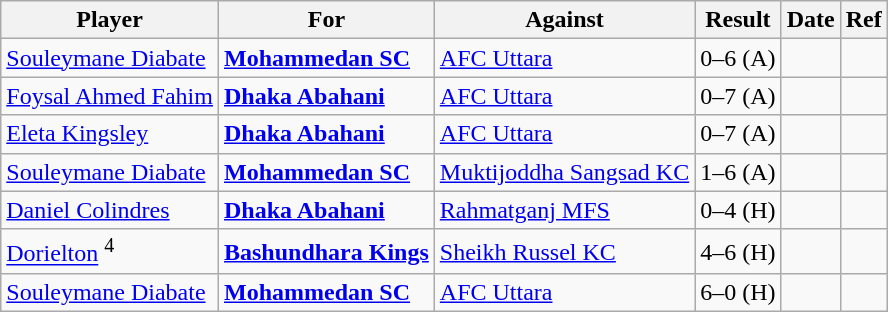<table class="wikitable">
<tr>
<th>Player</th>
<th>For</th>
<th>Against</th>
<th style="text-align:center">Result</th>
<th>Date</th>
<th>Ref</th>
</tr>
<tr>
<td> <a href='#'>Souleymane Diabate</a></td>
<td><strong><a href='#'>Mohammedan SC</a></strong></td>
<td><a href='#'>AFC Uttara</a></td>
<td align="center">0–6 (A)</td>
<td></td>
<td></td>
</tr>
<tr>
<td> <a href='#'>Foysal Ahmed Fahim</a></td>
<td><strong><a href='#'>Dhaka Abahani</a></strong></td>
<td><a href='#'>AFC Uttara</a></td>
<td align="center">0–7 (A)</td>
<td></td>
<td></td>
</tr>
<tr>
<td> <a href='#'>Eleta Kingsley</a></td>
<td><strong><a href='#'>Dhaka Abahani</a></strong></td>
<td><a href='#'>AFC Uttara</a></td>
<td align="center">0–7 (A)</td>
<td></td>
<td></td>
</tr>
<tr>
<td> <a href='#'>Souleymane Diabate</a></td>
<td><strong><a href='#'>Mohammedan SC</a></strong></td>
<td><a href='#'>Muktijoddha Sangsad KC</a></td>
<td align="center">1–6 (A)</td>
<td></td>
<td></td>
</tr>
<tr>
<td> <a href='#'>Daniel Colindres</a></td>
<td><strong><a href='#'>Dhaka Abahani</a></strong></td>
<td><a href='#'>Rahmatganj MFS</a></td>
<td align="center">0–4 (H)</td>
<td></td>
<td></td>
</tr>
<tr>
<td> <a href='#'>Dorielton</a> <sup>4</sup></td>
<td><strong><a href='#'>Bashundhara Kings</a></strong></td>
<td><a href='#'>Sheikh Russel KC</a></td>
<td align="center">4–6 (H)</td>
<td></td>
<td></td>
</tr>
<tr>
<td> <a href='#'>Souleymane Diabate</a></td>
<td><strong><a href='#'>Mohammedan SC</a></strong></td>
<td><a href='#'>AFC Uttara</a></td>
<td align="center">6–0 (H)</td>
<td></td>
<td></td>
</tr>
</table>
